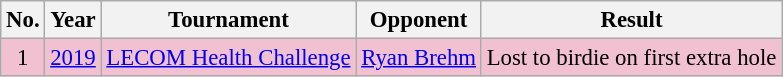<table class="wikitable" style="font-size:95%;">
<tr>
<th>No.</th>
<th>Year</th>
<th>Tournament</th>
<th>Opponent</th>
<th>Result</th>
</tr>
<tr style="background:#F2C1D1;">
<td align=center>1</td>
<td><a href='#'>2019</a></td>
<td><a href='#'>LECOM Health Challenge</a></td>
<td> <a href='#'>Ryan Brehm</a></td>
<td>Lost to birdie on first extra hole</td>
</tr>
</table>
